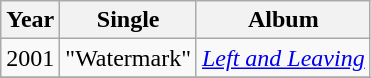<table class="wikitable">
<tr>
<th>Year</th>
<th>Single</th>
<th>Album</th>
</tr>
<tr>
<td>2001</td>
<td>"Watermark"</td>
<td><em><a href='#'>Left and Leaving</a></em></td>
</tr>
<tr>
</tr>
</table>
